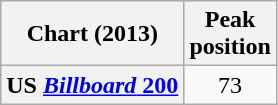<table class="wikitable plainrowheaders sortable" style="text-align:center;">
<tr>
<th scope="col">Chart (2013)</th>
<th scope="col">Peak<br>position</th>
</tr>
<tr>
<th scope="row">US <a href='#'><em>Billboard</em> 200</a></th>
<td>73</td>
</tr>
</table>
